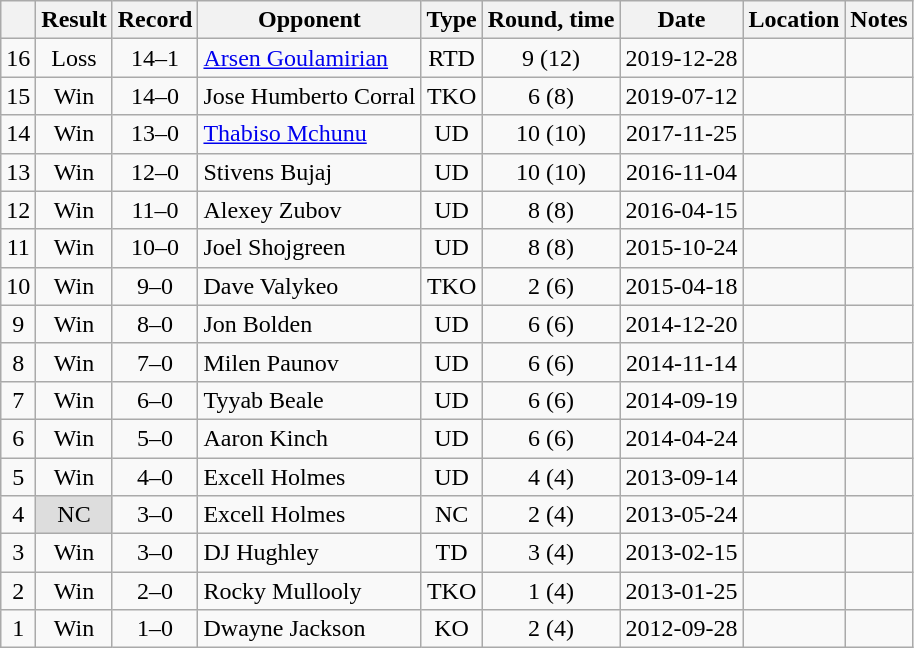<table class=wikitable style=text-align:center>
<tr>
<th></th>
<th>Result</th>
<th>Record</th>
<th>Opponent</th>
<th>Type</th>
<th>Round, time</th>
<th>Date</th>
<th>Location</th>
<th>Notes</th>
</tr>
<tr>
<td>16</td>
<td>Loss</td>
<td>14–1 </td>
<td align=left><a href='#'>Arsen Goulamirian</a></td>
<td>RTD</td>
<td>9 (12)</td>
<td>2019-12-28</td>
<td align=left></td>
<td align=left></td>
</tr>
<tr>
<td>15</td>
<td>Win</td>
<td>14–0 </td>
<td align=left>Jose Humberto Corral</td>
<td>TKO</td>
<td>6 (8)</td>
<td>2019-07-12</td>
<td align=left></td>
<td align=left></td>
</tr>
<tr>
<td>14</td>
<td>Win</td>
<td>13–0 </td>
<td align=left><a href='#'>Thabiso Mchunu</a></td>
<td>UD</td>
<td>10 (10)</td>
<td>2017-11-25</td>
<td align=left></td>
<td align=left></td>
</tr>
<tr>
<td>13</td>
<td>Win</td>
<td>12–0 </td>
<td align=left>Stivens Bujaj</td>
<td>UD</td>
<td>10 (10)</td>
<td>2016-11-04</td>
<td align=left></td>
<td align=left></td>
</tr>
<tr>
<td>12</td>
<td>Win</td>
<td>11–0 </td>
<td align=left>Alexey Zubov</td>
<td>UD</td>
<td>8 (8)</td>
<td>2016-04-15</td>
<td align=left></td>
<td align=left></td>
</tr>
<tr>
<td>11</td>
<td>Win</td>
<td>10–0 </td>
<td align=left>Joel Shojgreen</td>
<td>UD</td>
<td>8 (8)</td>
<td>2015-10-24</td>
<td align=left></td>
<td align=left></td>
</tr>
<tr>
<td>10</td>
<td>Win</td>
<td>9–0 </td>
<td align=left>Dave Valykeo</td>
<td>TKO</td>
<td>2 (6)</td>
<td>2015-04-18</td>
<td align=left></td>
<td align=left></td>
</tr>
<tr>
<td>9</td>
<td>Win</td>
<td>8–0 </td>
<td align=left>Jon Bolden</td>
<td>UD</td>
<td>6 (6)</td>
<td>2014-12-20</td>
<td align=left></td>
<td align=left></td>
</tr>
<tr>
<td>8</td>
<td>Win</td>
<td>7–0 </td>
<td align=left>Milen Paunov</td>
<td>UD</td>
<td>6 (6)</td>
<td>2014-11-14</td>
<td align=left></td>
<td align=left></td>
</tr>
<tr>
<td>7</td>
<td>Win</td>
<td>6–0 </td>
<td align=left>Tyyab Beale</td>
<td>UD</td>
<td>6 (6)</td>
<td>2014-09-19</td>
<td align=left></td>
<td align=left></td>
</tr>
<tr>
<td>6</td>
<td>Win</td>
<td>5–0 </td>
<td align=left>Aaron Kinch</td>
<td>UD</td>
<td>6 (6)</td>
<td>2014-04-24</td>
<td align=left></td>
<td align=left></td>
</tr>
<tr>
<td>5</td>
<td>Win</td>
<td>4–0 </td>
<td align=left>Excell Holmes</td>
<td>UD</td>
<td>4 (4)</td>
<td>2013-09-14</td>
<td align=left></td>
<td align=left></td>
</tr>
<tr>
<td>4</td>
<td style=background:#DDD>NC</td>
<td>3–0 </td>
<td align=left>Excell Holmes</td>
<td>NC</td>
<td>2 (4)</td>
<td>2013-05-24</td>
<td align=left></td>
<td align=left></td>
</tr>
<tr>
<td>3</td>
<td>Win</td>
<td>3–0</td>
<td align=left>DJ Hughley</td>
<td>TD</td>
<td>3 (4)</td>
<td>2013-02-15</td>
<td align=left></td>
<td align=left></td>
</tr>
<tr>
<td>2</td>
<td>Win</td>
<td>2–0</td>
<td align=left>Rocky Mullooly</td>
<td>TKO</td>
<td>1 (4)</td>
<td>2013-01-25</td>
<td align=left></td>
<td align=left></td>
</tr>
<tr>
<td>1</td>
<td>Win</td>
<td>1–0</td>
<td align=left>Dwayne Jackson</td>
<td>KO</td>
<td>2 (4)</td>
<td>2012-09-28</td>
<td align=left></td>
<td align=left></td>
</tr>
</table>
